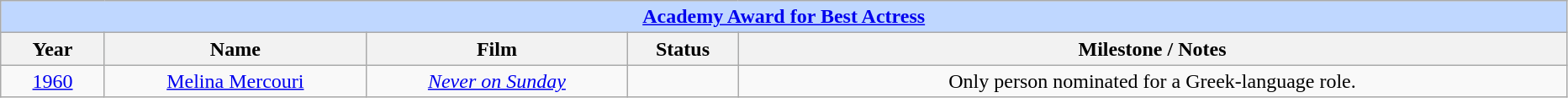<table class="wikitable" style="text-align: center">
<tr ---- bgcolor="#bfd7ff">
<td colspan="5" align="center"><strong><a href='#'>Academy Award for Best Actress</a></strong></td>
</tr>
<tr ---- bgcolor="#ebf5ff">
<th width="75">Year</th>
<th width="200">Name</th>
<th width="200">Film</th>
<th width="80">Status</th>
<th width="650">Milestone / Notes</th>
</tr>
<tr>
<td><a href='#'>1960</a></td>
<td><a href='#'>Melina Mercouri</a></td>
<td><em><a href='#'>Never on Sunday</a></em></td>
<td></td>
<td>Only person nominated for a Greek-language role.</td>
</tr>
</table>
